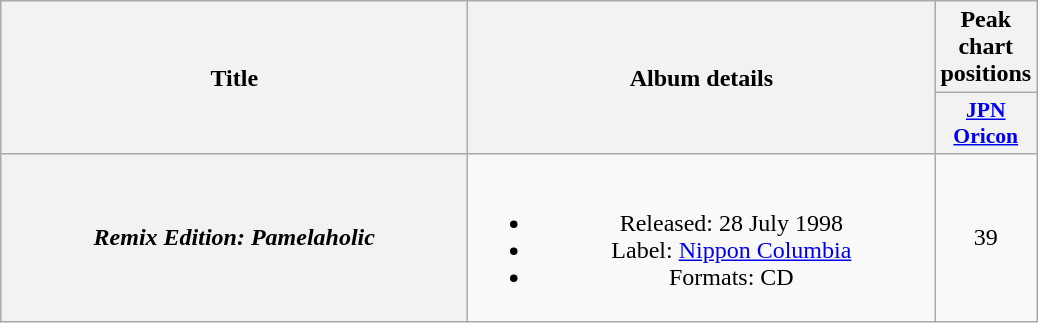<table class="wikitable plainrowheaders" style="text-align:center;">
<tr>
<th scope="col" rowspan="2" style="width:19em;">Title</th>
<th scope="col" rowspan="2" style="width:19em;">Album details</th>
<th scope="col">Peak chart positions</th>
</tr>
<tr>
<th scope="col" style="width:2.9em;font-size:90%;"><a href='#'>JPN<br>Oricon</a><br></th>
</tr>
<tr>
<th scope="row"><em>Remix Edition: Pamelaholic</em></th>
<td><br><ul><li>Released: 28 July 1998</li><li>Label: <a href='#'>Nippon Columbia</a></li><li>Formats: CD</li></ul></td>
<td>39</td>
</tr>
</table>
